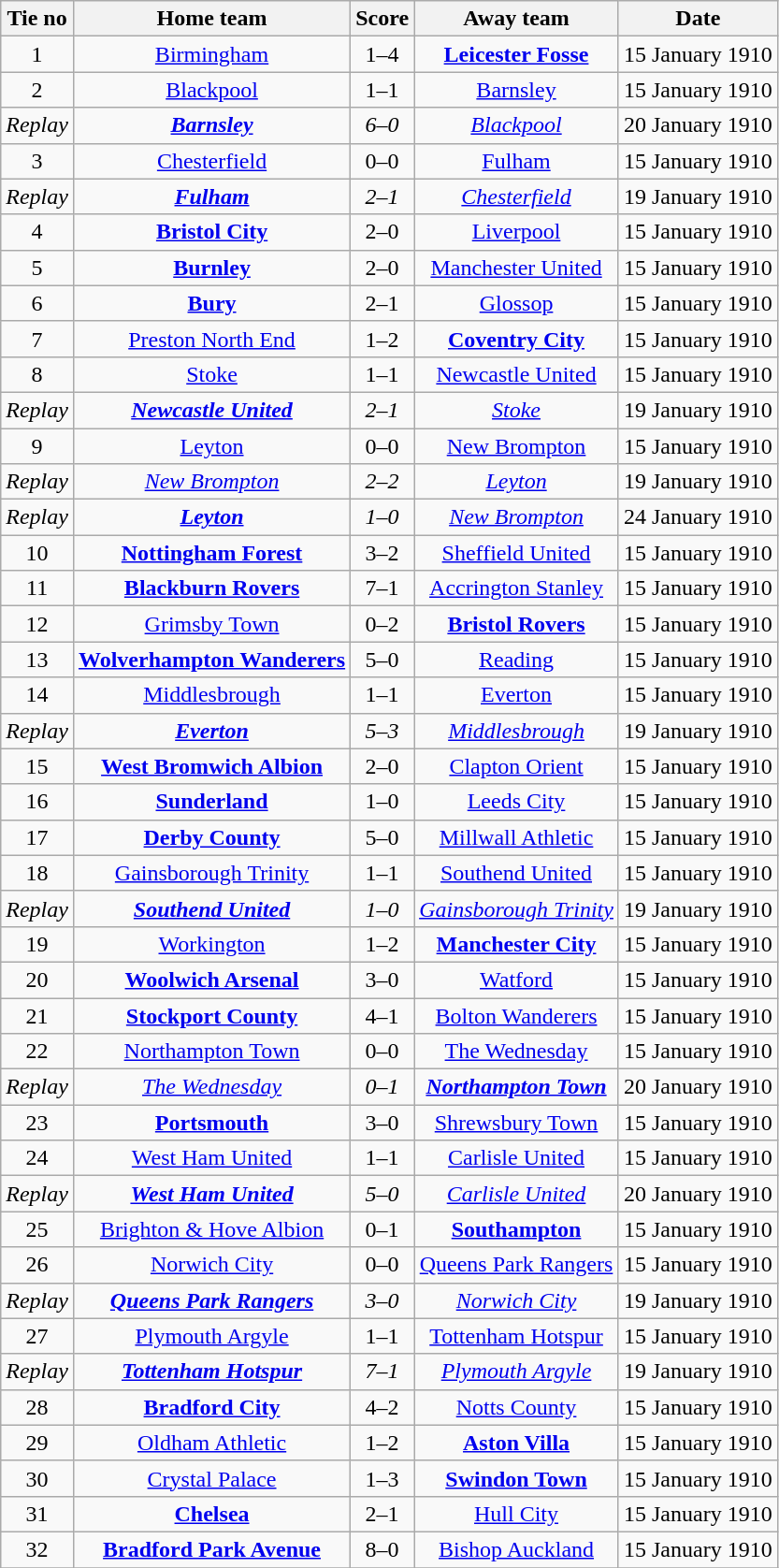<table class="wikitable" style="text-align: center">
<tr>
<th>Tie no</th>
<th>Home team</th>
<th>Score</th>
<th>Away team</th>
<th>Date</th>
</tr>
<tr>
<td>1</td>
<td><a href='#'>Birmingham</a></td>
<td>1–4</td>
<td><strong><a href='#'>Leicester Fosse</a></strong></td>
<td>15 January 1910</td>
</tr>
<tr>
<td>2</td>
<td><a href='#'>Blackpool</a></td>
<td>1–1</td>
<td><a href='#'>Barnsley</a></td>
<td>15 January 1910</td>
</tr>
<tr>
<td><em>Replay</em></td>
<td><strong><em><a href='#'>Barnsley</a></em></strong></td>
<td><em>6–0</em></td>
<td><em><a href='#'>Blackpool</a></em></td>
<td>20 January 1910</td>
</tr>
<tr>
<td>3</td>
<td><a href='#'>Chesterfield</a></td>
<td>0–0</td>
<td><a href='#'>Fulham</a></td>
<td>15 January 1910</td>
</tr>
<tr>
<td><em>Replay</em></td>
<td><strong><em><a href='#'>Fulham</a></em></strong></td>
<td><em>2–1</em></td>
<td><em><a href='#'>Chesterfield</a></em></td>
<td>19 January 1910</td>
</tr>
<tr>
<td>4</td>
<td><strong><a href='#'>Bristol City</a></strong></td>
<td>2–0</td>
<td><a href='#'>Liverpool</a></td>
<td>15 January 1910</td>
</tr>
<tr>
<td>5</td>
<td><strong><a href='#'>Burnley</a></strong></td>
<td>2–0</td>
<td><a href='#'>Manchester United</a></td>
<td>15 January 1910</td>
</tr>
<tr>
<td>6</td>
<td><strong><a href='#'>Bury</a></strong></td>
<td>2–1</td>
<td><a href='#'>Glossop</a></td>
<td>15 January 1910</td>
</tr>
<tr>
<td>7</td>
<td><a href='#'>Preston North End</a></td>
<td>1–2</td>
<td><strong><a href='#'>Coventry City</a></strong></td>
<td>15 January 1910</td>
</tr>
<tr>
<td>8</td>
<td><a href='#'>Stoke</a></td>
<td>1–1</td>
<td><a href='#'>Newcastle United</a></td>
<td>15 January 1910</td>
</tr>
<tr>
<td><em>Replay</em></td>
<td><strong><em><a href='#'>Newcastle United</a></em></strong></td>
<td><em>2–1</em></td>
<td><em><a href='#'>Stoke</a></em></td>
<td>19 January 1910</td>
</tr>
<tr>
<td>9</td>
<td><a href='#'>Leyton</a></td>
<td>0–0</td>
<td><a href='#'>New Brompton</a></td>
<td>15 January 1910</td>
</tr>
<tr>
<td><em>Replay</em></td>
<td><em><a href='#'>New Brompton</a></em></td>
<td><em>2–2</em></td>
<td><em><a href='#'>Leyton</a></em></td>
<td>19 January 1910</td>
</tr>
<tr>
<td><em>Replay</em></td>
<td><strong><em><a href='#'>Leyton</a></em></strong></td>
<td><em>1–0</em></td>
<td><em><a href='#'>New Brompton</a></em></td>
<td>24 January 1910</td>
</tr>
<tr>
<td>10</td>
<td><strong><a href='#'>Nottingham Forest</a></strong></td>
<td>3–2</td>
<td><a href='#'>Sheffield United</a></td>
<td>15 January 1910</td>
</tr>
<tr>
<td>11</td>
<td><strong><a href='#'>Blackburn Rovers</a></strong></td>
<td>7–1</td>
<td><a href='#'>Accrington Stanley</a></td>
<td>15 January 1910</td>
</tr>
<tr>
<td>12</td>
<td><a href='#'>Grimsby Town</a></td>
<td>0–2</td>
<td><strong><a href='#'>Bristol Rovers</a></strong></td>
<td>15 January 1910</td>
</tr>
<tr>
<td>13</td>
<td><strong><a href='#'>Wolverhampton Wanderers</a></strong></td>
<td>5–0</td>
<td><a href='#'>Reading</a></td>
<td>15 January 1910</td>
</tr>
<tr>
<td>14</td>
<td><a href='#'>Middlesbrough</a></td>
<td>1–1</td>
<td><a href='#'>Everton</a></td>
<td>15 January 1910</td>
</tr>
<tr>
<td><em>Replay</em></td>
<td><strong><em><a href='#'>Everton</a></em></strong></td>
<td><em>5–3</em></td>
<td><em><a href='#'>Middlesbrough</a></em></td>
<td>19 January 1910</td>
</tr>
<tr>
<td>15</td>
<td><strong><a href='#'>West Bromwich Albion</a></strong></td>
<td>2–0</td>
<td><a href='#'>Clapton Orient</a></td>
<td>15 January 1910</td>
</tr>
<tr>
<td>16</td>
<td><strong><a href='#'>Sunderland</a></strong></td>
<td>1–0</td>
<td><a href='#'>Leeds City</a></td>
<td>15 January 1910</td>
</tr>
<tr>
<td>17</td>
<td><strong><a href='#'>Derby County</a></strong></td>
<td>5–0</td>
<td><a href='#'>Millwall Athletic</a></td>
<td>15 January 1910</td>
</tr>
<tr>
<td>18</td>
<td><a href='#'>Gainsborough Trinity</a></td>
<td>1–1</td>
<td><a href='#'>Southend United</a></td>
<td>15 January 1910</td>
</tr>
<tr>
<td><em>Replay</em></td>
<td><strong><em><a href='#'>Southend United</a></em></strong></td>
<td><em>1–0</em></td>
<td><em><a href='#'>Gainsborough Trinity</a></em></td>
<td>19 January 1910</td>
</tr>
<tr>
<td>19</td>
<td><a href='#'>Workington</a></td>
<td>1–2</td>
<td><strong><a href='#'>Manchester City</a></strong></td>
<td>15 January 1910</td>
</tr>
<tr>
<td>20</td>
<td><strong><a href='#'>Woolwich Arsenal</a></strong></td>
<td>3–0</td>
<td><a href='#'>Watford</a></td>
<td>15 January 1910</td>
</tr>
<tr>
<td>21</td>
<td><strong><a href='#'>Stockport County</a></strong></td>
<td>4–1</td>
<td><a href='#'>Bolton Wanderers</a></td>
<td>15 January 1910</td>
</tr>
<tr>
<td>22</td>
<td><a href='#'>Northampton Town</a></td>
<td>0–0</td>
<td><a href='#'>The Wednesday</a></td>
<td>15 January 1910</td>
</tr>
<tr>
<td><em>Replay</em></td>
<td><em><a href='#'>The Wednesday</a></em></td>
<td><em>0–1</em></td>
<td><strong><em><a href='#'>Northampton Town</a></em></strong></td>
<td>20 January 1910</td>
</tr>
<tr>
<td>23</td>
<td><strong><a href='#'>Portsmouth</a></strong></td>
<td>3–0</td>
<td><a href='#'>Shrewsbury Town</a></td>
<td>15 January 1910</td>
</tr>
<tr>
<td>24</td>
<td><a href='#'>West Ham United</a></td>
<td>1–1</td>
<td><a href='#'>Carlisle United</a></td>
<td>15 January 1910</td>
</tr>
<tr>
<td><em>Replay</em></td>
<td><strong><em><a href='#'>West Ham United</a></em></strong></td>
<td><em>5–0</em></td>
<td><em><a href='#'>Carlisle United</a></em></td>
<td>20 January 1910</td>
</tr>
<tr>
<td>25</td>
<td><a href='#'>Brighton & Hove Albion</a></td>
<td>0–1</td>
<td><strong><a href='#'>Southampton</a></strong></td>
<td>15 January 1910</td>
</tr>
<tr>
<td>26</td>
<td><a href='#'>Norwich City</a></td>
<td>0–0</td>
<td><a href='#'>Queens Park Rangers</a></td>
<td>15 January 1910</td>
</tr>
<tr>
<td><em>Replay</em></td>
<td><strong><em><a href='#'>Queens Park Rangers</a></em></strong></td>
<td><em>3–0</em></td>
<td><em><a href='#'>Norwich City</a></em></td>
<td>19 January 1910</td>
</tr>
<tr>
<td>27</td>
<td><a href='#'>Plymouth Argyle</a></td>
<td>1–1</td>
<td><a href='#'>Tottenham Hotspur</a></td>
<td>15 January 1910</td>
</tr>
<tr>
<td><em>Replay</em></td>
<td><strong><em><a href='#'>Tottenham Hotspur</a></em></strong></td>
<td><em>7–1</em></td>
<td><em><a href='#'>Plymouth Argyle</a></em></td>
<td>19 January 1910</td>
</tr>
<tr>
<td>28</td>
<td><strong><a href='#'>Bradford City</a></strong></td>
<td>4–2</td>
<td><a href='#'>Notts County</a></td>
<td>15 January 1910</td>
</tr>
<tr>
<td>29</td>
<td><a href='#'>Oldham Athletic</a></td>
<td>1–2</td>
<td><strong><a href='#'>Aston Villa</a></strong></td>
<td>15 January 1910</td>
</tr>
<tr>
<td>30</td>
<td><a href='#'>Crystal Palace</a></td>
<td>1–3</td>
<td><strong><a href='#'>Swindon Town</a></strong></td>
<td>15 January 1910</td>
</tr>
<tr>
<td>31</td>
<td><strong><a href='#'>Chelsea</a></strong></td>
<td>2–1</td>
<td><a href='#'>Hull City</a></td>
<td>15 January 1910</td>
</tr>
<tr>
<td>32</td>
<td><strong><a href='#'>Bradford Park Avenue</a></strong></td>
<td>8–0</td>
<td><a href='#'>Bishop Auckland</a></td>
<td>15 January 1910</td>
</tr>
<tr>
</tr>
</table>
